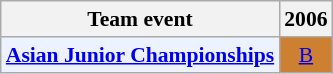<table style='font-size: 90%; text-align:center;' class='wikitable'>
<tr>
<th>Team event</th>
<th>2006</th>
</tr>
<tr>
<td bgcolor="#ECF2FF"; align="left"><strong><a href='#'>Asian Junior Championships</a></strong></td>
<td bgcolor=CD7F32><a href='#'>B</a></td>
</tr>
</table>
